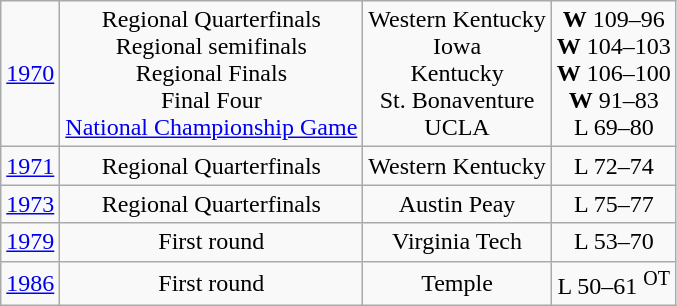<table class="wikitable">
<tr align="center">
<td><a href='#'>1970</a></td>
<td>Regional Quarterfinals<br>Regional semifinals<br>Regional Finals<br>Final Four<br><a href='#'>National Championship Game</a></td>
<td>Western Kentucky<br>Iowa<br>Kentucky<br>St. Bonaventure<br>UCLA</td>
<td><strong>W</strong> 109–96<br><strong>W</strong> 104–103<br><strong>W</strong> 106–100<br><strong>W</strong> 91–83<br>L 69–80</td>
</tr>
<tr align="center">
<td><a href='#'>1971</a></td>
<td>Regional Quarterfinals</td>
<td>Western Kentucky</td>
<td>L 72–74</td>
</tr>
<tr align="center">
<td><a href='#'>1973</a></td>
<td>Regional Quarterfinals</td>
<td>Austin Peay</td>
<td>L 75–77</td>
</tr>
<tr align="center">
<td><a href='#'>1979</a></td>
<td>First round</td>
<td>Virginia Tech</td>
<td>L 53–70</td>
</tr>
<tr align="center">
<td><a href='#'>1986</a></td>
<td>First round</td>
<td>Temple</td>
<td>L 50–61 <sup>OT</sup></td>
</tr>
</table>
